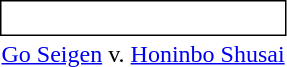<table>
<tr>
<td style="border: solid thin; padding: 2px;"><br></td>
</tr>
<tr>
<td style="text-align:center"><a href='#'>Go Seigen</a> v. <a href='#'>Honinbo Shusai</a></td>
</tr>
</table>
